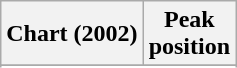<table class="wikitable sortable plainrowheaders">
<tr>
<th scope="col">Chart (2002)</th>
<th scope="col">Peak<br>position</th>
</tr>
<tr>
</tr>
<tr>
</tr>
<tr>
</tr>
<tr>
</tr>
</table>
